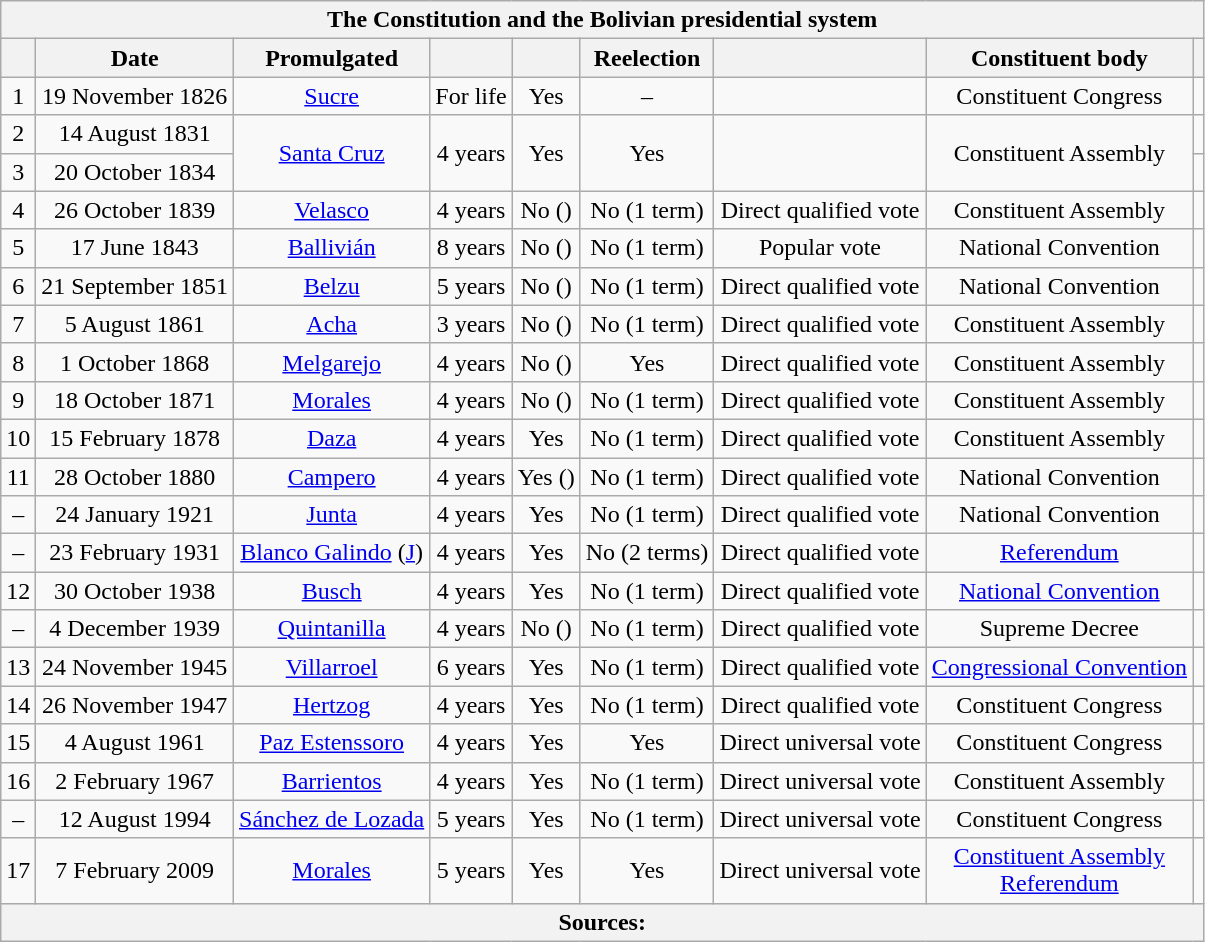<table class="wikitable" style="text-align:center;">
<tr style="font-weight:bold;">
<th colspan="9">The Constitution and the Bolivian presidential system</th>
</tr>
<tr>
<th></th>
<th>Date</th>
<th>Promulgated</th>
<th></th>
<th></th>
<th>Reelection</th>
<th></th>
<th>Constituent body</th>
<th></th>
</tr>
<tr>
<td>1</td>
<td>19 November 1826</td>
<td><a href='#'>Sucre</a></td>
<td>For life</td>
<td>Yes</td>
<td>–</td>
<td></td>
<td>Constituent Congress</td>
<td></td>
</tr>
<tr>
<td>2</td>
<td>14 August 1831</td>
<td rowspan="2"><a href='#'>Santa Cruz</a></td>
<td rowspan="2">4 years</td>
<td rowspan="2">Yes</td>
<td rowspan="2">Yes</td>
<td rowspan="2"></td>
<td rowspan="2">Constituent Assembly</td>
<td></td>
</tr>
<tr>
<td>3</td>
<td>20 October 1834</td>
<td></td>
</tr>
<tr>
<td>4</td>
<td>26 October 1839</td>
<td><a href='#'>Velasco</a></td>
<td>4 years</td>
<td>No ()</td>
<td>No (1 term)</td>
<td>Direct qualified vote</td>
<td>Constituent Assembly</td>
<td></td>
</tr>
<tr>
<td>5</td>
<td>17 June 1843</td>
<td><a href='#'>Ballivián</a></td>
<td>8 years</td>
<td>No ()</td>
<td>No (1 term)</td>
<td>Popular vote</td>
<td>National Convention</td>
<td></td>
</tr>
<tr>
<td>6</td>
<td>21 September 1851</td>
<td><a href='#'>Belzu</a></td>
<td>5 years</td>
<td>No ()</td>
<td>No (1 term)</td>
<td>Direct qualified vote</td>
<td>National Convention</td>
<td></td>
</tr>
<tr>
<td>7</td>
<td>5 August 1861</td>
<td><a href='#'>Acha</a></td>
<td>3 years</td>
<td>No ()</td>
<td>No (1 term)</td>
<td>Direct qualified vote</td>
<td>Constituent Assembly</td>
<td></td>
</tr>
<tr>
<td>8</td>
<td>1 October 1868</td>
<td><a href='#'>Melgarejo</a></td>
<td>4 years</td>
<td>No ()</td>
<td>Yes</td>
<td>Direct qualified vote</td>
<td>Constituent Assembly</td>
<td></td>
</tr>
<tr>
<td>9</td>
<td>18 October 1871</td>
<td><a href='#'>Morales</a></td>
<td>4 years</td>
<td>No ()</td>
<td>No (1 term)</td>
<td>Direct qualified vote</td>
<td>Constituent Assembly</td>
<td></td>
</tr>
<tr>
<td>10</td>
<td>15 February 1878</td>
<td><a href='#'>Daza</a></td>
<td>4 years</td>
<td>Yes</td>
<td>No (1 term)</td>
<td>Direct qualified vote</td>
<td>Constituent Assembly</td>
<td></td>
</tr>
<tr>
<td>11</td>
<td>28 October 1880</td>
<td><a href='#'>Campero</a></td>
<td>4 years</td>
<td>Yes ()</td>
<td>No (1 term)</td>
<td>Direct qualified vote</td>
<td>National Convention</td>
<td></td>
</tr>
<tr>
<td>–</td>
<td>24 January 1921</td>
<td><a href='#'>Junta</a></td>
<td>4 years</td>
<td>Yes</td>
<td>No (1 term)</td>
<td>Direct qualified vote</td>
<td>National Convention</td>
<td></td>
</tr>
<tr>
<td>–</td>
<td>23 February 1931</td>
<td><a href='#'>Blanco Galindo</a> (<a href='#'>J</a>)</td>
<td>4 years</td>
<td>Yes</td>
<td>No (2 terms)</td>
<td>Direct qualified vote</td>
<td><a href='#'>Referendum</a></td>
<td></td>
</tr>
<tr>
<td>12</td>
<td>30 October 1938</td>
<td><a href='#'>Busch</a></td>
<td>4 years</td>
<td>Yes</td>
<td>No (1 term)</td>
<td>Direct qualified vote</td>
<td><a href='#'>National Convention</a></td>
<td></td>
</tr>
<tr>
<td>–</td>
<td>4 December 1939</td>
<td><a href='#'>Quintanilla</a></td>
<td>4 years</td>
<td>No ()</td>
<td>No (1 term)</td>
<td>Direct qualified vote</td>
<td>Supreme Decree</td>
<td></td>
</tr>
<tr>
<td>13</td>
<td>24 November 1945</td>
<td><a href='#'>Villarroel</a></td>
<td>6 years</td>
<td>Yes</td>
<td>No (1 term)</td>
<td>Direct qualified vote</td>
<td><a href='#'>Congressional Convention</a></td>
<td></td>
</tr>
<tr>
<td>14</td>
<td>26 November 1947</td>
<td><a href='#'>Hertzog</a></td>
<td>4 years</td>
<td>Yes</td>
<td>No (1 term)</td>
<td>Direct qualified vote</td>
<td>Constituent Congress</td>
<td></td>
</tr>
<tr>
<td>15</td>
<td>4 August 1961</td>
<td><a href='#'>Paz Estenssoro</a></td>
<td>4 years</td>
<td>Yes</td>
<td>Yes</td>
<td>Direct universal vote</td>
<td>Constituent Congress</td>
<td></td>
</tr>
<tr>
<td>16</td>
<td>2 February 1967</td>
<td><a href='#'>Barrientos</a></td>
<td>4 years</td>
<td>Yes</td>
<td>No (1 term)</td>
<td>Direct universal vote</td>
<td>Constituent Assembly</td>
<td></td>
</tr>
<tr>
<td>–</td>
<td>12 August 1994</td>
<td><a href='#'>Sánchez de Lozada</a></td>
<td>5 years</td>
<td>Yes</td>
<td>No (1 term)</td>
<td>Direct universal vote</td>
<td>Constituent Congress</td>
<td></td>
</tr>
<tr>
<td>17</td>
<td>7 February 2009</td>
<td><a href='#'>Morales</a></td>
<td>5 years</td>
<td>Yes</td>
<td>Yes</td>
<td>Direct universal vote</td>
<td><a href='#'>Constituent Assembly</a><br><a href='#'>Referendum</a></td>
<td></td>
</tr>
<tr>
<th colspan="9"><strong>Sources:</strong> </th>
</tr>
</table>
